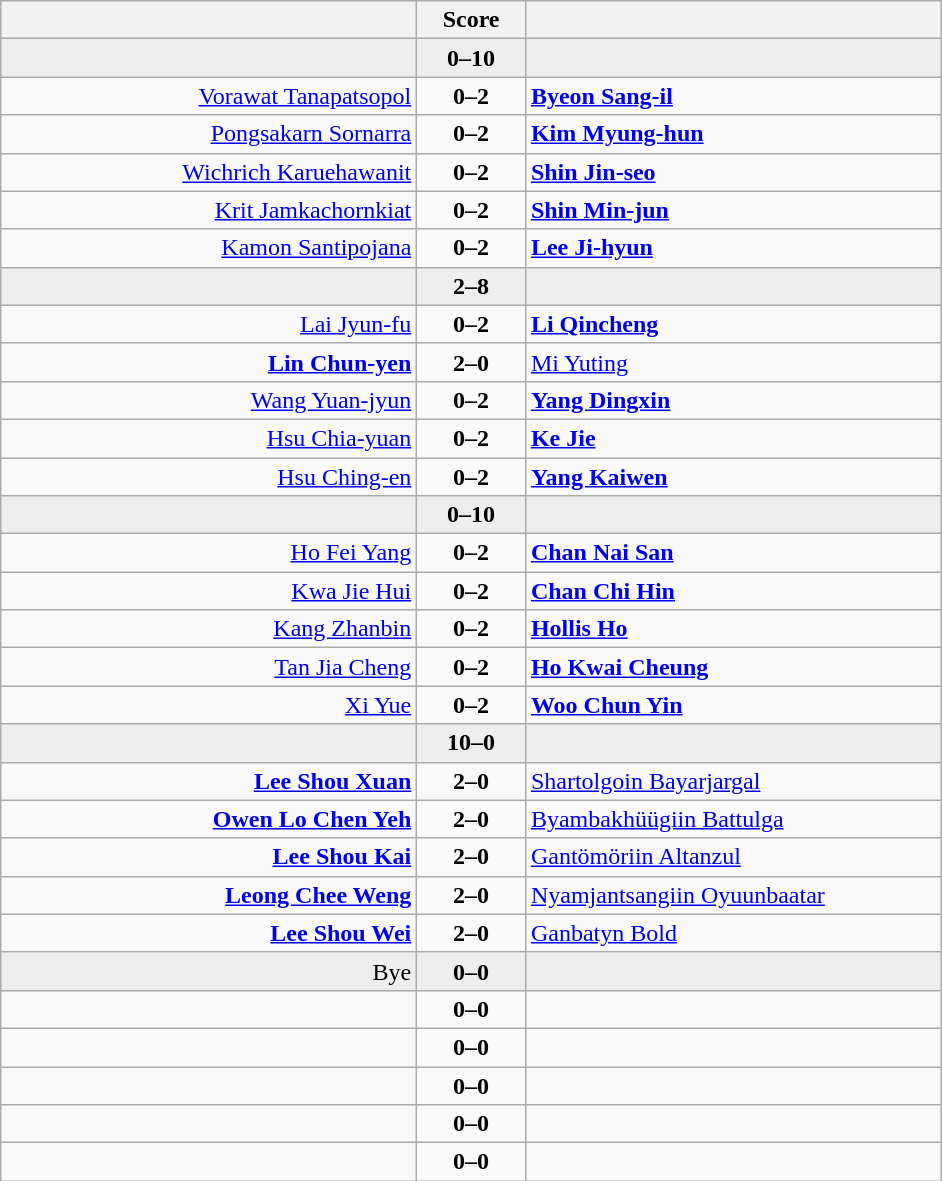<table class="wikitable" style="text-align: center;">
<tr>
<th align="right" width="270"></th>
<th width="65">Score</th>
<th align="left" width="270"></th>
</tr>
<tr bgcolor=eeeeee>
<td align=right></td>
<td align=center><strong>0–10</strong></td>
<td align=left><strong></strong></td>
</tr>
<tr>
<td align=right><a href='#'>Vorawat Tanapatsopol</a></td>
<td align=center><strong>0–2</strong></td>
<td align=left><strong><a href='#'>Byeon Sang-il</a></strong></td>
</tr>
<tr>
<td align=right><a href='#'>Pongsakarn Sornarra</a></td>
<td align=center><strong>0–2</strong></td>
<td align=left><strong><a href='#'>Kim Myung-hun</a></strong></td>
</tr>
<tr>
<td align=right><a href='#'>Wichrich Karuehawanit</a></td>
<td align=center><strong>0–2</strong></td>
<td align=left><strong><a href='#'>Shin Jin-seo</a></strong></td>
</tr>
<tr>
<td align=right><a href='#'>Krit Jamkachornkiat</a></td>
<td align=center><strong>0–2</strong></td>
<td align=left><strong><a href='#'>Shin Min-jun</a></strong></td>
</tr>
<tr>
<td align=right><a href='#'>Kamon Santipojana</a></td>
<td align=center><strong>0–2</strong></td>
<td align=left><strong><a href='#'>Lee Ji-hyun</a></strong></td>
</tr>
<tr bgcolor=eeeeee>
<td align=right></td>
<td align=center><strong>2–8</strong></td>
<td align=left><strong></strong></td>
</tr>
<tr>
<td align=right><a href='#'>Lai Jyun-fu</a></td>
<td align=center><strong>0–2</strong></td>
<td align=left><strong><a href='#'>Li Qincheng</a></strong></td>
</tr>
<tr>
<td align=right><strong><a href='#'>Lin Chun-yen</a></strong></td>
<td align=center><strong>2–0</strong></td>
<td align=left><a href='#'>Mi Yuting</a></td>
</tr>
<tr>
<td align=right><a href='#'>Wang Yuan-jyun</a></td>
<td align=center><strong>0–2</strong></td>
<td align=left><strong><a href='#'>Yang Dingxin</a></strong></td>
</tr>
<tr>
<td align=right><a href='#'>Hsu Chia-yuan</a></td>
<td align=center><strong>0–2</strong></td>
<td align=left><strong><a href='#'>Ke Jie</a></strong></td>
</tr>
<tr>
<td align=right><a href='#'>Hsu Ching-en</a></td>
<td align=center><strong>0–2</strong></td>
<td align=left><strong><a href='#'>Yang Kaiwen</a></strong></td>
</tr>
<tr bgcolor=eeeeee>
<td align=right></td>
<td align=center><strong>0–10</strong></td>
<td align=left><strong></strong></td>
</tr>
<tr>
<td align=right><a href='#'>Ho Fei Yang</a></td>
<td align=center><strong>0–2</strong></td>
<td align=left><strong><a href='#'>Chan Nai San</a></strong></td>
</tr>
<tr>
<td align=right><a href='#'>Kwa Jie Hui</a></td>
<td align=center><strong>0–2</strong></td>
<td align=left><strong><a href='#'>Chan Chi Hin</a></strong></td>
</tr>
<tr>
<td align=right><a href='#'>Kang Zhanbin</a></td>
<td align=center><strong>0–2</strong></td>
<td align=left><strong><a href='#'>Hollis Ho</a></strong></td>
</tr>
<tr>
<td align=right><a href='#'>Tan Jia Cheng</a></td>
<td align=center><strong>0–2</strong></td>
<td align=left><strong><a href='#'>Ho Kwai Cheung</a></strong></td>
</tr>
<tr>
<td align=right><a href='#'>Xi Yue</a></td>
<td align=center><strong>0–2</strong></td>
<td align=left><strong><a href='#'>Woo Chun Yin</a></strong></td>
</tr>
<tr bgcolor=eeeeee>
<td align=right><strong></strong></td>
<td align=center><strong>10–0</strong></td>
<td align=left></td>
</tr>
<tr>
<td align=right><strong><a href='#'>Lee Shou Xuan</a></strong></td>
<td align=center><strong>2–0</strong></td>
<td align=left><a href='#'>Shartolgoin Bayarjargal</a></td>
</tr>
<tr>
<td align=right><strong><a href='#'>Owen Lo Chen Yeh</a></strong></td>
<td align=center><strong>2–0</strong></td>
<td align=left><a href='#'>Byambakhüügiin Battulga</a></td>
</tr>
<tr>
<td align=right><strong><a href='#'>Lee Shou Kai</a></strong></td>
<td align=center><strong>2–0</strong></td>
<td align=left><a href='#'>Gantömöriin Altanzul</a></td>
</tr>
<tr>
<td align=right><strong><a href='#'>Leong Chee Weng</a></strong></td>
<td align=center><strong>2–0</strong></td>
<td align=left><a href='#'>Nyamjantsangiin Oyuunbaatar</a></td>
</tr>
<tr>
<td align=right><strong><a href='#'>Lee Shou Wei</a></strong></td>
<td align=center><strong>2–0</strong></td>
<td align=left><a href='#'>Ganbatyn Bold</a></td>
</tr>
<tr bgcolor=eeeeee>
<td align=right>Bye</td>
<td align=center><strong>0–0</strong></td>
<td align=left><strong></strong></td>
</tr>
<tr>
<td align=right></td>
<td align=center><strong>0–0</strong></td>
<td align=left></td>
</tr>
<tr>
<td align=right></td>
<td align=center><strong>0–0</strong></td>
<td align=left></td>
</tr>
<tr>
<td align=right></td>
<td align=center><strong>0–0</strong></td>
<td align=left></td>
</tr>
<tr>
<td align=right></td>
<td align=center><strong>0–0</strong></td>
<td align=left></td>
</tr>
<tr>
<td align=right></td>
<td align=center><strong>0–0</strong></td>
<td align=left></td>
</tr>
</table>
